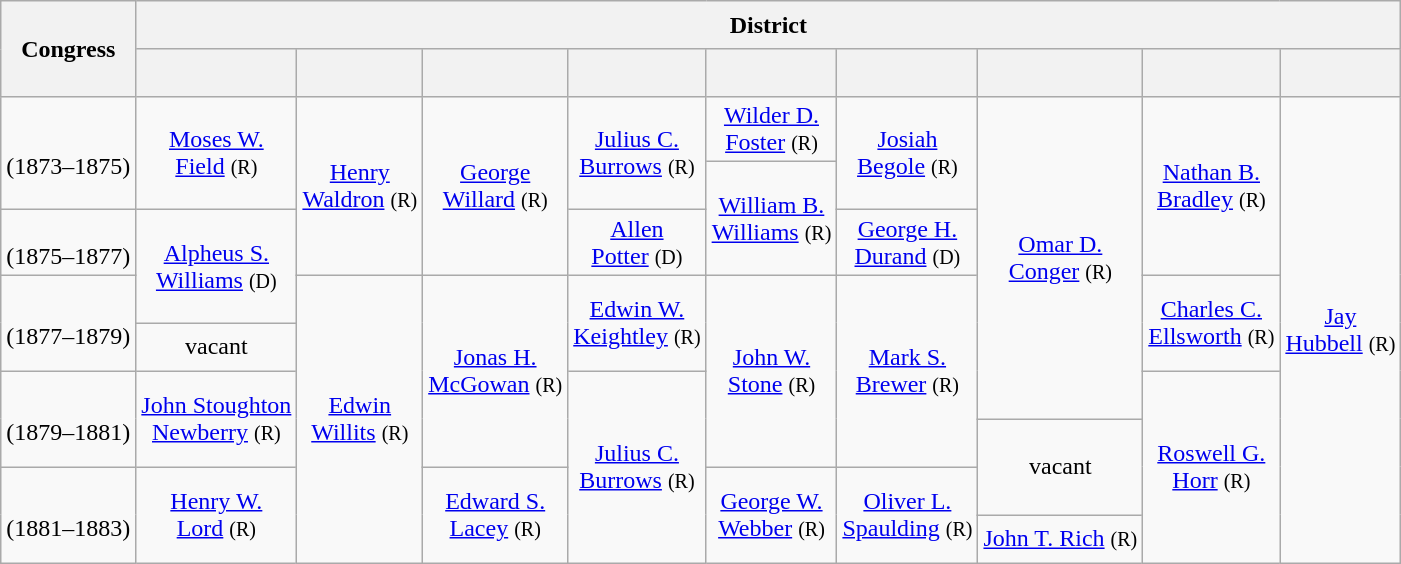<table class=wikitable style="text-align:center">
<tr style="height:2em">
<th rowspan=2>Cong­ress</th>
<th colspan=9>District</th>
</tr>
<tr style="height:2em" valign=bottom>
<th></th>
<th></th>
<th></th>
<th></th>
<th></th>
<th></th>
<th></th>
<th></th>
<th></th>
</tr>
<tr style="height:2em">
<td rowspan=2><strong></strong><br>(1873–1875)</td>
<td rowspan=2 ><a href='#'>Moses W.<br>Field</a> <small>(R)</small></td>
<td rowspan=3 ><a href='#'>Henry<br>Waldron</a> <small>(R)</small></td>
<td rowspan=3 ><a href='#'>George<br>Willard</a> <small>(R)</small></td>
<td rowspan=2 ><a href='#'>Julius C.<br>Burrows</a> <small>(R)</small></td>
<td><a href='#'>Wilder D.<br>Foster</a> <small>(R)</small></td>
<td rowspan=2 ><a href='#'>Josiah<br>Begole</a> <small>(R)</small></td>
<td rowspan=6 ><a href='#'>Omar D.<br>Conger</a> <small>(R)</small></td>
<td rowspan=3 ><a href='#'>Nathan B.<br>Bradley</a> <small>(R)</small></td>
<td rowspan=9 ><a href='#'>Jay<br>Hubbell</a> <small>(R)</small></td>
</tr>
<tr style="height:2em">
<td rowspan=2 ><a href='#'>William B.<br>Williams</a> <small>(R)</small></td>
</tr>
<tr style="height:2em">
<td><strong></strong><br>(1875–1877)</td>
<td rowspan=2 ><a href='#'>Alpheus S.<br>Williams</a> <small>(D)</small></td>
<td><a href='#'>Allen<br>Potter</a> <small>(D)</small></td>
<td><a href='#'>George H.<br>Durand</a> <small>(D)</small></td>
</tr>
<tr style="height:2em">
<td rowspan=2><strong></strong><br>(1877–1879)</td>
<td rowspan=6 ><a href='#'>Edwin<br>Willits</a> <small>(R)</small></td>
<td rowspan=4 ><a href='#'>Jonas H.<br>McGowan</a> <small>(R)</small></td>
<td rowspan=2 ><a href='#'>Edwin W.<br>Keightley</a> <small>(R)</small></td>
<td rowspan=4 ><a href='#'>John W.<br>Stone</a> <small>(R)</small></td>
<td rowspan=4 ><a href='#'>Mark S.<br>Brewer</a> <small>(R)</small></td>
<td rowspan=2 ><a href='#'>Charles C.<br>Ellsworth</a> <small>(R)</small></td>
</tr>
<tr style="height:2em">
<td>vacant</td>
</tr>
<tr style="height:2em">
<td rowspan=2><strong></strong><br>(1879–1881)</td>
<td rowspan=2 ><a href='#'>John Stoughton<br>Newberry</a> <small>(R)</small></td>
<td rowspan=4 ><a href='#'>Julius C.<br>Burrows</a> <small>(R)</small></td>
<td rowspan="4" ><a href='#'>Roswell G.<br>Horr</a> <small>(R)</small></td>
</tr>
<tr style="height:2em">
<td rowspan=2 >vacant</td>
</tr>
<tr style="height:2em">
<td rowspan=2><strong></strong><br>(1881–1883)</td>
<td rowspan=2 ><a href='#'>Henry W.<br>Lord</a> <small>(R)</small></td>
<td rowspan="2" ><a href='#'>Edward S.<br>Lacey</a> <small>(R)</small></td>
<td rowspan=2 ><a href='#'>George W.<br>Webber</a> <small>(R)</small></td>
<td rowspan=2 ><a href='#'>Oliver L.<br>Spaulding</a> <small>(R)</small></td>
</tr>
<tr style="height:2em">
<td><a href='#'>John T. Rich</a> <small>(R)</small></td>
</tr>
</table>
